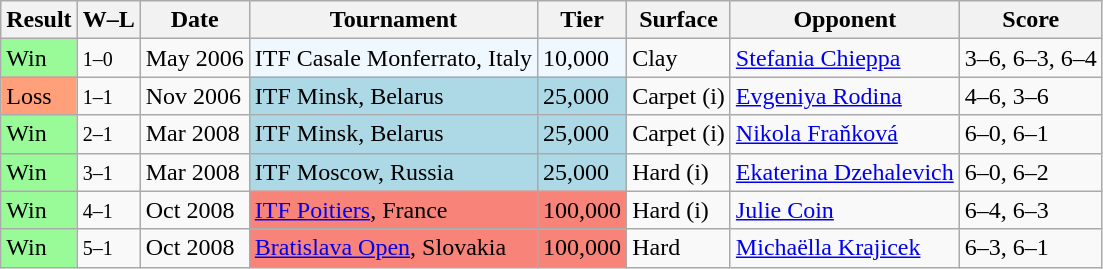<table class="sortable wikitable">
<tr>
<th>Result</th>
<th class="unsortable">W–L</th>
<th>Date</th>
<th>Tournament</th>
<th>Tier</th>
<th>Surface</th>
<th>Opponent</th>
<th class="unsortable">Score</th>
</tr>
<tr>
<td bgcolor=98FB98>Win</td>
<td><small>1–0</small></td>
<td>May 2006</td>
<td bgcolor=f0f8ff>ITF Casale Monferrato, Italy</td>
<td bgcolor=f0f8ff>10,000</td>
<td>Clay</td>
<td> <a href='#'>Stefania Chieppa</a></td>
<td>3–6, 6–3, 6–4</td>
</tr>
<tr>
<td bgcolor=FFA07A>Loss</td>
<td><small>1–1</small></td>
<td>Nov 2006</td>
<td bgcolor=lightblue>ITF Minsk, Belarus</td>
<td bgcolor=lightblue>25,000</td>
<td>Carpet (i)</td>
<td> <a href='#'>Evgeniya Rodina</a></td>
<td>4–6, 3–6</td>
</tr>
<tr>
<td bgcolor=98FB98>Win</td>
<td><small>2–1</small></td>
<td>Mar 2008</td>
<td bgcolor=lightblue>ITF Minsk, Belarus</td>
<td bgcolor=lightblue>25,000</td>
<td>Carpet (i)</td>
<td> <a href='#'>Nikola Fraňková</a></td>
<td>6–0, 6–1</td>
</tr>
<tr>
<td bgcolor=98FB98>Win</td>
<td><small>3–1</small></td>
<td>Mar 2008</td>
<td bgcolor=lightblue>ITF Moscow, Russia</td>
<td bgcolor=lightblue>25,000</td>
<td>Hard (i)</td>
<td> <a href='#'>Ekaterina Dzehalevich</a></td>
<td>6–0, 6–2</td>
</tr>
<tr>
<td bgcolor=98FB98>Win</td>
<td><small>4–1</small></td>
<td>Oct 2008</td>
<td bgcolor=F88379><a href='#'>ITF Poitiers</a>, France</td>
<td bgcolor=F88379>100,000</td>
<td>Hard (i)</td>
<td> <a href='#'>Julie Coin</a></td>
<td>6–4, 6–3</td>
</tr>
<tr>
<td bgcolor=98FB98>Win</td>
<td><small>5–1</small></td>
<td>Oct 2008</td>
<td bgcolor=F88379><a href='#'>Bratislava Open</a>, Slovakia</td>
<td bgcolor=F88379>100,000</td>
<td>Hard</td>
<td> <a href='#'>Michaëlla Krajicek</a></td>
<td>6–3, 6–1</td>
</tr>
</table>
